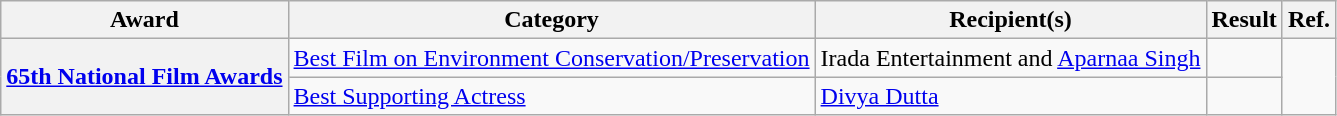<table class="wikitable sortable">
<tr>
<th>Award</th>
<th>Category</th>
<th>Recipient(s)</th>
<th>Result</th>
<th>Ref.</th>
</tr>
<tr>
<th rowspan="2"><a href='#'>65th National Film Awards</a></th>
<td><a href='#'>Best Film on Environment Conservation/Preservation</a></td>
<td>Irada Entertainment and <a href='#'>Aparnaa Singh</a></td>
<td></td>
<td rowspan="2"></td>
</tr>
<tr>
<td><a href='#'>Best Supporting Actress</a></td>
<td><a href='#'>Divya Dutta</a></td>
<td></td>
</tr>
</table>
